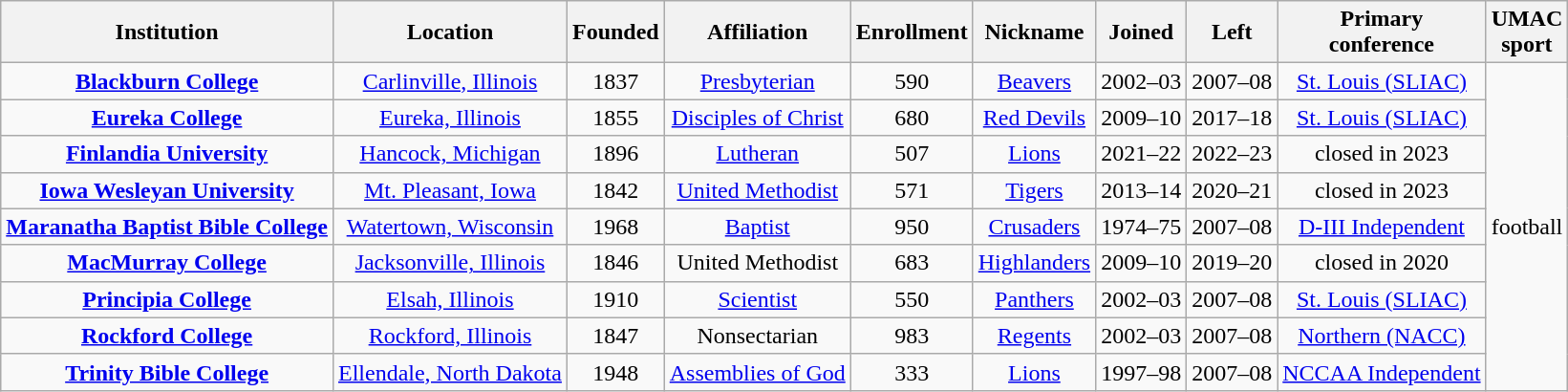<table class="wikitable sortable" style="text-align:center">
<tr>
<th>Institution</th>
<th>Location</th>
<th>Founded</th>
<th>Affiliation</th>
<th>Enrollment</th>
<th>Nickname</th>
<th>Joined</th>
<th>Left</th>
<th>Primary<br>conference</th>
<th>UMAC<br>sport</th>
</tr>
<tr>
<td><strong><a href='#'>Blackburn College</a></strong></td>
<td><a href='#'>Carlinville, Illinois</a></td>
<td>1837</td>
<td><a href='#'>Presbyterian</a></td>
<td>590</td>
<td><a href='#'>Beavers</a></td>
<td>2002–03</td>
<td>2007–08</td>
<td><a href='#'>St. Louis (SLIAC)</a></td>
<td rowspan="9">football</td>
</tr>
<tr>
<td><strong><a href='#'>Eureka College</a></strong></td>
<td><a href='#'>Eureka, Illinois</a></td>
<td>1855</td>
<td><a href='#'>Disciples of Christ</a></td>
<td>680</td>
<td><a href='#'>Red Devils</a></td>
<td>2009–10</td>
<td>2017–18</td>
<td><a href='#'>St. Louis (SLIAC)</a></td>
</tr>
<tr>
<td><strong><a href='#'>Finlandia University</a></strong></td>
<td><a href='#'>Hancock, Michigan</a></td>
<td>1896</td>
<td><a href='#'>Lutheran</a><br></td>
<td>507</td>
<td><a href='#'>Lions</a></td>
<td>2021–22</td>
<td>2022–23</td>
<td>closed in 2023</td>
</tr>
<tr>
<td><strong><a href='#'>Iowa Wesleyan University</a></strong></td>
<td><a href='#'>Mt. Pleasant, Iowa</a></td>
<td>1842</td>
<td><a href='#'>United Methodist</a></td>
<td>571</td>
<td><a href='#'>Tigers</a></td>
<td>2013–14</td>
<td>2020–21</td>
<td>closed in 2023</td>
</tr>
<tr>
<td><strong><a href='#'>Maranatha Baptist Bible College</a></strong></td>
<td><a href='#'>Watertown, Wisconsin</a></td>
<td>1968</td>
<td><a href='#'>Baptist</a></td>
<td>950</td>
<td><a href='#'>Crusaders</a></td>
<td>1974–75</td>
<td>2007–08</td>
<td><a href='#'>D-III Independent</a></td>
</tr>
<tr>
<td><strong><a href='#'>MacMurray College</a></strong></td>
<td><a href='#'>Jacksonville, Illinois</a></td>
<td>1846</td>
<td>United Methodist</td>
<td>683</td>
<td><a href='#'>Highlanders</a></td>
<td>2009–10</td>
<td>2019–20</td>
<td>closed in 2020</td>
</tr>
<tr>
<td><strong><a href='#'>Principia College</a></strong></td>
<td><a href='#'>Elsah, Illinois</a></td>
<td>1910</td>
<td><a href='#'>Scientist</a></td>
<td>550</td>
<td><a href='#'>Panthers</a></td>
<td>2002–03</td>
<td>2007–08</td>
<td><a href='#'>St. Louis (SLIAC)</a></td>
</tr>
<tr>
<td><strong><a href='#'>Rockford College</a></strong></td>
<td><a href='#'>Rockford, Illinois</a></td>
<td>1847</td>
<td>Nonsectarian</td>
<td>983</td>
<td><a href='#'>Regents</a></td>
<td>2002–03</td>
<td>2007–08</td>
<td><a href='#'>Northern (NACC)</a></td>
</tr>
<tr>
<td><strong><a href='#'>Trinity Bible College</a></strong></td>
<td><a href='#'>Ellendale, North Dakota</a></td>
<td>1948</td>
<td><a href='#'>Assemblies of God</a></td>
<td>333</td>
<td><a href='#'>Lions</a></td>
<td>1997–98</td>
<td>2007–08</td>
<td><a href='#'>NCCAA Independent</a></td>
</tr>
</table>
